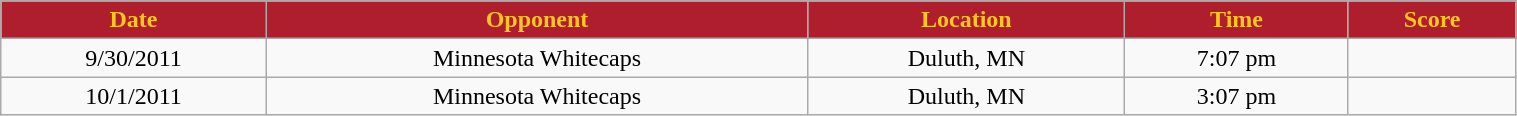<table class="wikitable" width="80%">
<tr align="center"  style=" background:#AF1E2D;color:#FFC61E;">
<td><strong>Date</strong></td>
<td><strong>Opponent</strong></td>
<td><strong>Location</strong></td>
<td><strong>Time</strong></td>
<td><strong>Score</strong></td>
</tr>
<tr align="center" bgcolor="">
<td>9/30/2011</td>
<td>Minnesota Whitecaps</td>
<td>Duluth, MN</td>
<td>7:07 pm</td>
<td></td>
</tr>
<tr align="center" bgcolor="">
<td>10/1/2011</td>
<td>Minnesota Whitecaps</td>
<td>Duluth, MN</td>
<td>3:07 pm</td>
<td></td>
</tr>
</table>
